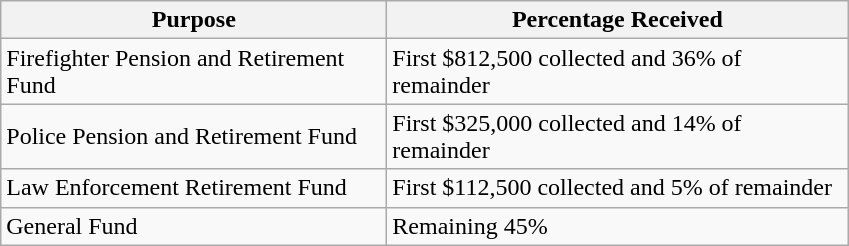<table class="wikitable">
<tr>
<th width=250>Purpose</th>
<th width=300>Percentage Received</th>
</tr>
<tr>
<td>Firefighter Pension and Retirement Fund</td>
<td>First $812,500 collected and 36% of remainder</td>
</tr>
<tr>
<td>Police Pension and Retirement Fund</td>
<td>First $325,000 collected and 14% of remainder</td>
</tr>
<tr>
<td>Law Enforcement Retirement Fund</td>
<td>First $112,500 collected and 5% of remainder</td>
</tr>
<tr>
<td>General Fund</td>
<td>Remaining 45%</td>
</tr>
</table>
